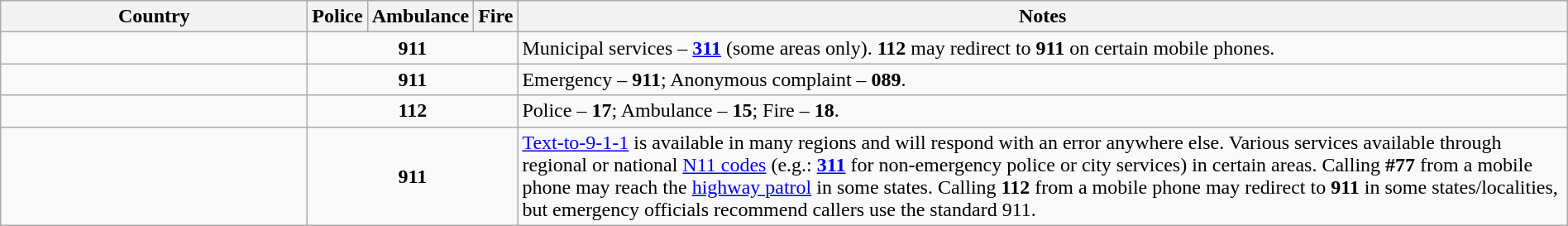<table class="wikitable sortable" style="width: 100%;">
<tr>
<th style="width: 15em;">Country</th>
<th>Police</th>
<th>Ambulance</th>
<th>Fire</th>
<th>Notes</th>
</tr>
<tr>
<td></td>
<td colspan="3" style="text-align: center;"><strong>911</strong></td>
<td>Municipal services – <strong><a href='#'>311</a></strong> (some areas only). <strong>112</strong> may redirect to <strong>911</strong> on certain mobile phones.</td>
</tr>
<tr>
<td></td>
<td colspan="3" style="text-align: center;"><strong>911</strong></td>
<td>Emergency – <strong>911</strong>; Anonymous complaint – <strong>089</strong>.</td>
</tr>
<tr>
<td></td>
<td colspan="3" style="text-align: center;"><strong>112</strong></td>
<td>Police – <strong>17</strong>; Ambulance – <strong>15</strong>; Fire – <strong>18</strong>.</td>
</tr>
<tr>
<td></td>
<td colspan="3" style="text-align: center;"><strong>911</strong></td>
<td><a href='#'>Text-to-9-1-1</a> is available in many regions and will respond with an error anywhere else. Various services available through regional or national <a href='#'>N11 codes</a> (e.g.: <strong><a href='#'>311</a></strong> for non-emergency police or city services) in certain areas. Calling <strong>#77</strong> from a mobile phone may reach the <a href='#'>highway patrol</a> in some states. Calling <strong>112</strong> from a mobile phone may redirect to <strong>911</strong> in some states/localities, but emergency officials recommend callers use the standard 911.</td>
</tr>
</table>
